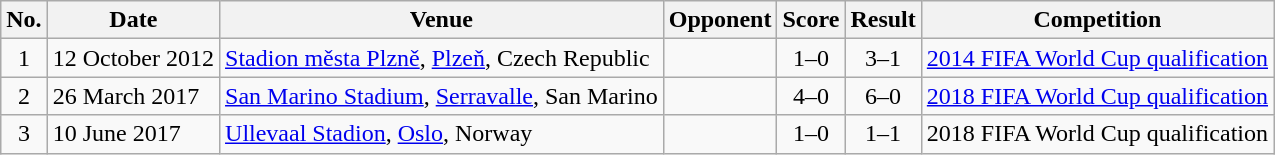<table class="wikitable sortable">
<tr>
<th scope="col">No.</th>
<th scope="col">Date</th>
<th scope="col">Venue</th>
<th scope="col">Opponent</th>
<th scope="col">Score</th>
<th scope="col">Result</th>
<th scope="col">Competition</th>
</tr>
<tr>
<td align="center">1</td>
<td>12 October 2012</td>
<td><a href='#'>Stadion města Plzně</a>, <a href='#'>Plzeň</a>, Czech Republic</td>
<td></td>
<td align="center">1–0</td>
<td align="center">3–1</td>
<td><a href='#'>2014 FIFA World Cup qualification</a></td>
</tr>
<tr>
<td align="center">2</td>
<td>26 March 2017</td>
<td><a href='#'>San Marino Stadium</a>, <a href='#'>Serravalle</a>, San Marino</td>
<td></td>
<td align="center">4–0</td>
<td align="center">6–0</td>
<td><a href='#'>2018 FIFA World Cup qualification</a></td>
</tr>
<tr>
<td align="center">3</td>
<td>10 June 2017</td>
<td><a href='#'>Ullevaal Stadion</a>, <a href='#'>Oslo</a>, Norway</td>
<td></td>
<td align="center">1–0</td>
<td align="center">1–1</td>
<td>2018 FIFA World Cup qualification</td>
</tr>
</table>
